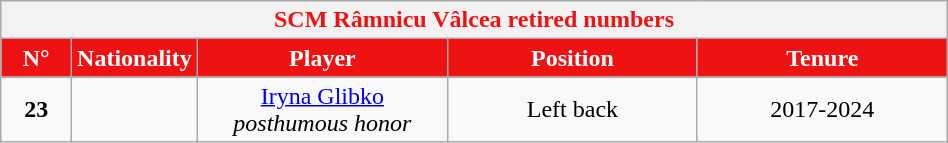<table class="wikitable" style="font-size:100%; text-align:center; width:50%">
<tr>
<th colspan=5 style="background-color:#blue;color:#EE1212;text-align:center;">SCM Râmnicu Vâlcea retired numbers</th>
</tr>
<tr>
<th style="width:40px; background:#EE1212; color:white;">N°</th>
<th style="width:40px; background:#EE1212; color:white;">Nationality</th>
<th style="width:160px; background:#EE1212; color:white;">Player</th>
<th style="width:160px; background:#EE1212; color:white;">Position</th>
<th style="width:160px; background:#EE1212; color:white;">Tenure</th>
</tr>
<tr>
<td><strong>23</strong></td>
<td></td>
<td><a href='#'>Iryna Glibko</a> <em>posthumous honor</em></td>
<td>Left back</td>
<td>2017-2024</td>
</tr>
</table>
